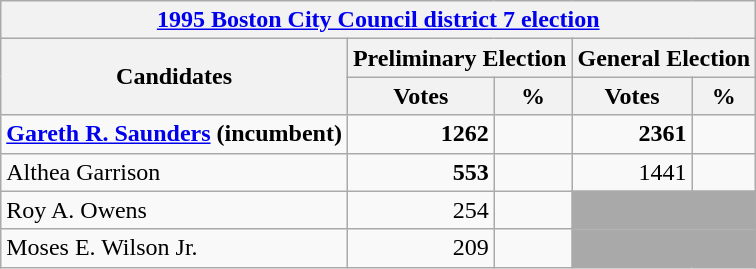<table class=wikitable>
<tr>
<th colspan=5><a href='#'>1995 Boston City Council district 7 election</a></th>
</tr>
<tr>
<th rowspan="2"><strong>Candidates</strong></th>
<th colspan=2><strong>Preliminary Election</strong></th>
<th colspan=2><strong>General Election</strong></th>
</tr>
<tr>
<th>Votes</th>
<th>%</th>
<th>Votes</th>
<th>%</th>
</tr>
<tr>
<td><strong><a href='#'>Gareth R. Saunders</a> (incumbent)</strong></td>
<td style="text-align:right;"><strong>1262</strong></td>
<td style="text-align:right;"><strong></strong></td>
<td style="text-align:right;"><strong>2361</strong></td>
<td style="text-align:right;"><strong></strong></td>
</tr>
<tr>
<td>Althea Garrison</td>
<td style="text-align:right;"><strong>553</strong></td>
<td style="text-align:right;"><strong></strong></td>
<td style="text-align:right;">1441</td>
<td style="text-align:right;"></td>
</tr>
<tr>
<td>Roy A. Owens</td>
<td style="text-align:right;">254</td>
<td style="text-align:right;"></td>
<td colspan="2" style="background:darkgrey;"> </td>
</tr>
<tr>
<td>Moses E. Wilson Jr.</td>
<td style="text-align:right;">209</td>
<td style="text-align:right;"></td>
<td colspan="2" style="background:darkgrey;"> </td>
</tr>
</table>
